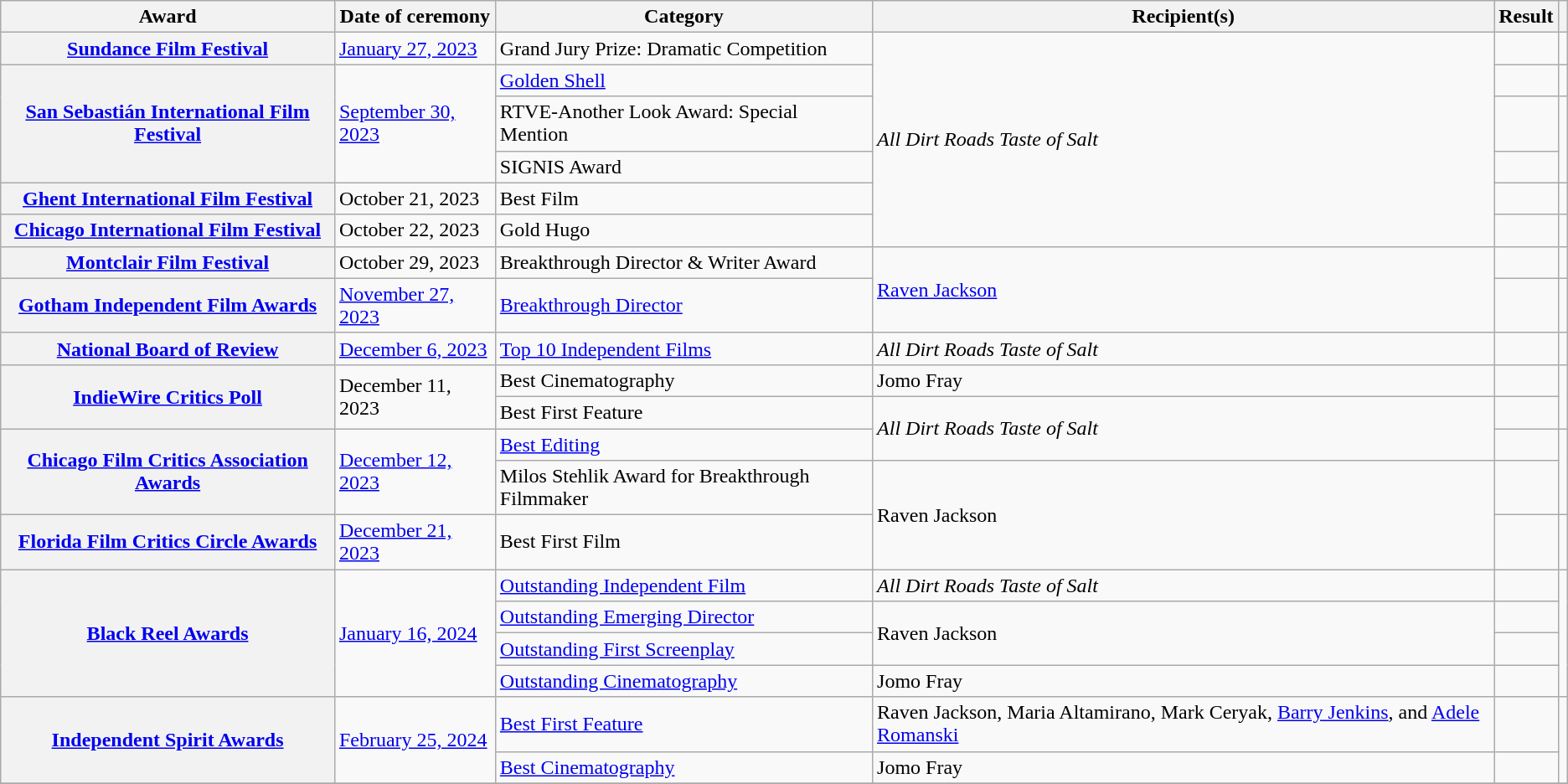<table class="wikitable sortable plainrowheaders">
<tr>
<th scope="col">Award</th>
<th scope="col">Date of ceremony</th>
<th scope="col">Category</th>
<th scope="col">Recipient(s)</th>
<th scope="col">Result</th>
<th class="unsortable" scope="col"></th>
</tr>
<tr>
<th scope="row"><a href='#'>Sundance Film Festival</a></th>
<td><a href='#'>January 27, 2023</a></td>
<td>Grand Jury Prize: Dramatic Competition</td>
<td rowspan="6"><em>All Dirt Roads Taste of Salt</em></td>
<td></td>
<td align="center"></td>
</tr>
<tr>
<th scope="row" rowspan="3"><a href='#'>San Sebastián International Film Festival</a></th>
<td rowspan="3"><a href='#'>September 30, 2023</a></td>
<td><a href='#'>Golden Shell</a></td>
<td></td>
<td align="center"></td>
</tr>
<tr>
<td>RTVE-Another Look Award: Special Mention</td>
<td></td>
<td align="center" rowspan="2"></td>
</tr>
<tr>
<td>SIGNIS Award</td>
<td></td>
</tr>
<tr>
<th scope="row"><a href='#'>Ghent International Film Festival</a></th>
<td>October 21, 2023</td>
<td>Best Film</td>
<td></td>
<td align="center"></td>
</tr>
<tr>
<th scope="row"><a href='#'>Chicago International Film Festival</a></th>
<td>October 22, 2023</td>
<td>Gold Hugo</td>
<td></td>
<td align="center"></td>
</tr>
<tr>
<th scope="row"><a href='#'>Montclair Film Festival</a></th>
<td>October 29, 2023</td>
<td>Breakthrough Director & Writer Award</td>
<td rowspan="2"><a href='#'>Raven Jackson</a></td>
<td></td>
<td align="center"></td>
</tr>
<tr>
<th scope="row"><a href='#'>Gotham Independent Film Awards</a></th>
<td><a href='#'>November 27, 2023</a></td>
<td><a href='#'>Breakthrough Director</a></td>
<td></td>
<td align="center"></td>
</tr>
<tr>
<th scope="row"><a href='#'>National Board of Review</a></th>
<td><a href='#'>December 6, 2023</a></td>
<td><a href='#'>Top 10 Independent Films</a></td>
<td><em>All Dirt Roads Taste of Salt</em></td>
<td></td>
<td align="center"></td>
</tr>
<tr>
<th scope="row" rowspan="2"><a href='#'>IndieWire Critics Poll</a></th>
<td rowspan="2">December 11, 2023</td>
<td>Best Cinematography</td>
<td>Jomo Fray</td>
<td></td>
<td rowspan="2" align="center"></td>
</tr>
<tr>
<td>Best First Feature</td>
<td rowspan="2"><em>All Dirt Roads Taste of Salt</em></td>
<td></td>
</tr>
<tr>
<th rowspan="2" scope="row"><a href='#'>Chicago Film Critics Association Awards</a></th>
<td rowspan="2"><a href='#'>December 12, 2023</a></td>
<td><a href='#'>Best Editing</a></td>
<td></td>
<td rowspan="2" align="center"></td>
</tr>
<tr>
<td>Milos Stehlik Award for Breakthrough Filmmaker</td>
<td rowspan="2">Raven Jackson</td>
<td></td>
</tr>
<tr>
<th scope="row"><a href='#'>Florida Film Critics Circle Awards</a></th>
<td><a href='#'>December 21, 2023</a></td>
<td>Best First Film</td>
<td></td>
<td align="center"></td>
</tr>
<tr>
<th scope="row" rowspan="4"><a href='#'>Black Reel Awards</a></th>
<td rowspan="4"><a href='#'>January 16, 2024</a></td>
<td><a href='#'>Outstanding Independent Film</a></td>
<td><em>All Dirt Roads Taste of Salt</em></td>
<td></td>
<td align="center" rowspan="4"></td>
</tr>
<tr>
<td><a href='#'>Outstanding Emerging Director</a></td>
<td rowspan="2">Raven Jackson</td>
<td></td>
</tr>
<tr>
<td><a href='#'>Outstanding First Screenplay</a></td>
<td></td>
</tr>
<tr>
<td><a href='#'>Outstanding Cinematography</a></td>
<td>Jomo Fray</td>
<td></td>
</tr>
<tr>
<th scope="row" rowspan="2"><a href='#'>Independent Spirit Awards</a></th>
<td rowspan="2"><a href='#'>February 25, 2024</a></td>
<td><a href='#'>Best First Feature</a></td>
<td>Raven Jackson, Maria Altamirano, Mark Ceryak, <a href='#'>Barry Jenkins</a>, and <a href='#'>Adele Romanski</a></td>
<td></td>
<td align="center" rowspan="2"></td>
</tr>
<tr>
<td><a href='#'>Best Cinematography</a></td>
<td>Jomo Fray</td>
<td></td>
</tr>
<tr>
</tr>
</table>
